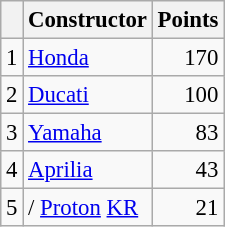<table class="wikitable" style="font-size: 95%;">
<tr>
<th></th>
<th>Constructor</th>
<th>Points</th>
</tr>
<tr>
<td align=center>1</td>
<td> <a href='#'>Honda</a></td>
<td align=right>170</td>
</tr>
<tr>
<td align=center>2</td>
<td> <a href='#'>Ducati</a></td>
<td align=right>100</td>
</tr>
<tr>
<td align=center>3</td>
<td> <a href='#'>Yamaha</a></td>
<td align=right>83</td>
</tr>
<tr>
<td align=center>4</td>
<td> <a href='#'>Aprilia</a></td>
<td align=right>43</td>
</tr>
<tr>
<td align=center>5</td>
<td>/ <a href='#'>Proton</a> <a href='#'>KR</a></td>
<td align=right>21</td>
</tr>
</table>
